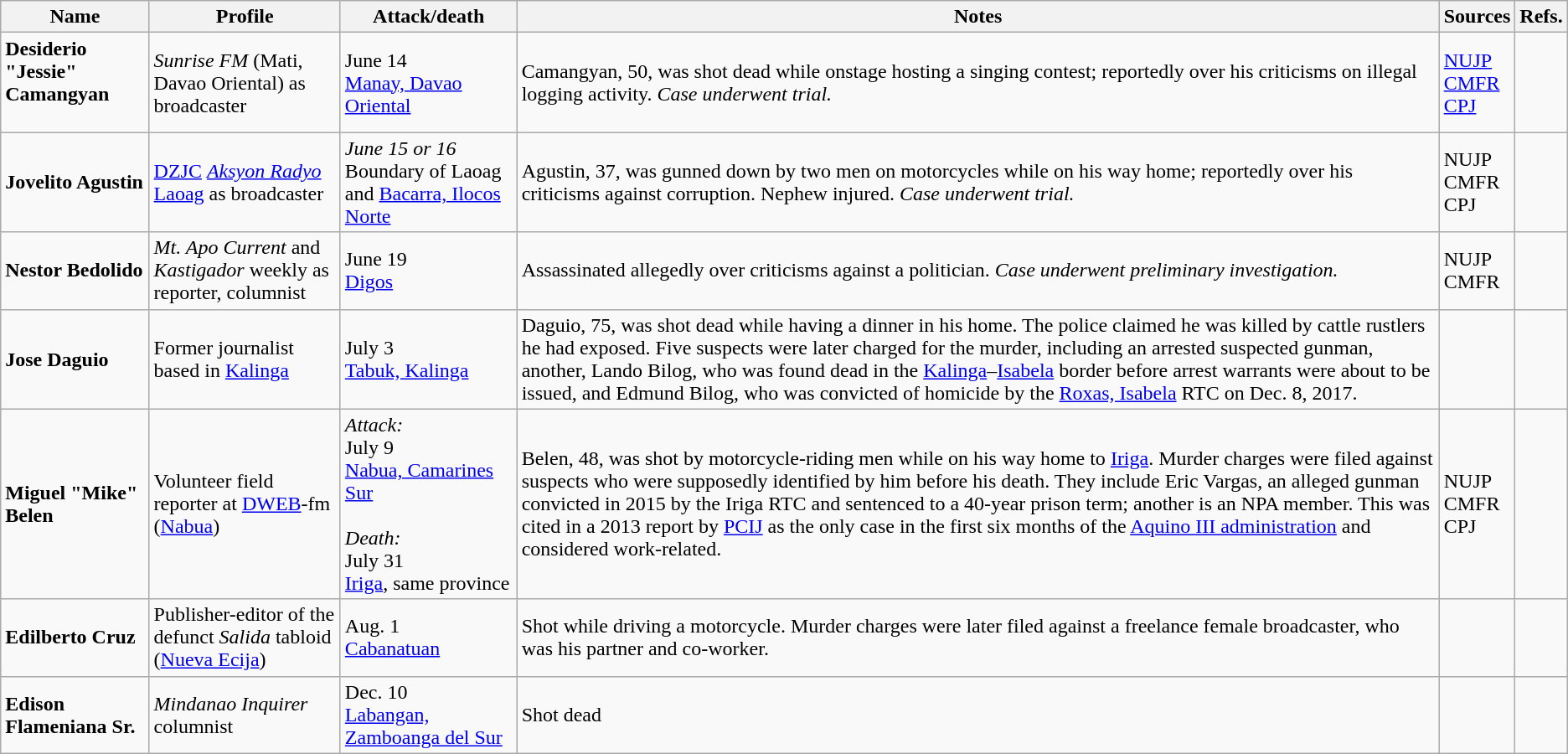<table class="wikitable">
<tr>
<th>Name</th>
<th>Profile</th>
<th>Attack/death</th>
<th>Notes</th>
<th>Sources</th>
<th>Refs.</th>
</tr>
<tr>
<td><strong>Desiderio "Jessie" Camangyan</strong><br><br></td>
<td><em>Sunrise FM</em> (Mati, Davao Oriental) as broadcaster</td>
<td>June 14<br><a href='#'>Manay, Davao Oriental</a></td>
<td>Camangyan, 50, was shot dead while onstage hosting a singing contest; reportedly over his criticisms on illegal logging activity. <em>Case underwent trial.</em></td>
<td><a href='#'>NUJP</a><br><a href='#'>CMFR</a><br><a href='#'>CPJ</a></td>
<td></td>
</tr>
<tr>
<td><strong>Jovelito Agustin</strong></td>
<td><a href='#'>DZJC</a> <em><a href='#'>Aksyon Radyo</a></em> <a href='#'>Laoag</a> as broadcaster</td>
<td><em>June 15 or 16</em><br>Boundary of Laoag and <a href='#'>Bacarra, Ilocos Norte</a></td>
<td>Agustin, 37, was gunned down by two men on motorcycles while on his way home; reportedly over his criticisms against corruption. Nephew injured. <em>Case underwent trial.</em></td>
<td>NUJP<br>CMFR<br>CPJ</td>
<td></td>
</tr>
<tr>
<td><strong>Nestor Bedolido</strong></td>
<td><em>Mt. Apo Current</em> and <em>Kastigador</em> weekly as reporter, columnist</td>
<td>June 19<br><a href='#'>Digos</a></td>
<td>Assassinated allegedly over criticisms against a politician. <em>Case underwent preliminary investigation.</em></td>
<td>NUJP<br>CMFR<br></td>
<td></td>
</tr>
<tr>
<td><strong>Jose Daguio</strong></td>
<td>Former journalist based in <a href='#'>Kalinga</a><br></td>
<td>July 3<br><a href='#'>Tabuk, Kalinga</a></td>
<td>Daguio, 75, was shot dead while having a dinner in his home. The police claimed he was killed by cattle rustlers he had exposed. Five suspects were later charged for the murder, including an arrested suspected gunman, another, Lando Bilog, who was found dead in the <a href='#'>Kalinga</a>–<a href='#'>Isabela</a> border before arrest warrants were about to be issued, and Edmund Bilog, who was convicted of homicide by the <a href='#'>Roxas, Isabela</a> RTC on Dec. 8, 2017.</td>
<td></td>
<td><br></td>
</tr>
<tr>
<td><strong>Miguel "Mike" Belen</strong></td>
<td>Volunteer field reporter at <a href='#'>DWEB</a>-fm (<a href='#'>Nabua</a>)</td>
<td><em>Attack:</em><br>July 9<br><a href='#'>Nabua, Camarines Sur</a><br><br><em>Death:</em><br>July 31<br><a href='#'>Iriga</a>, same province</td>
<td>Belen, 48, was shot by motorcycle-riding men while on his way home to <a href='#'>Iriga</a>. Murder charges were filed against suspects who were supposedly identified by him before his death. They include Eric Vargas, an alleged gunman convicted in 2015 by the Iriga RTC and sentenced to a 40-year prison term; another is an NPA member. This was cited in a 2013 report by <a href='#'>PCIJ</a> as the only case in the first six months of the <a href='#'>Aquino III administration</a> and considered work-related.</td>
<td>NUJP<br>CMFR<br>CPJ</td>
<td><br><br></td>
</tr>
<tr>
<td><strong>Edilberto Cruz</strong></td>
<td>Publisher-editor of the defunct <em>Salida</em> tabloid (<a href='#'>Nueva Ecija</a>)</td>
<td>Aug. 1<br><a href='#'>Cabanatuan</a></td>
<td>Shot while driving a motorcycle. Murder charges were later filed against a freelance female broadcaster, who was his partner and co-worker.</td>
<td></td>
<td></td>
</tr>
<tr>
<td><strong>Edison Flameniana Sr.</strong></td>
<td><em>Mindanao Inquirer</em> columnist</td>
<td>Dec. 10<br><a href='#'>Labangan, Zamboanga del Sur</a></td>
<td>Shot dead</td>
<td></td>
<td></td>
</tr>
</table>
